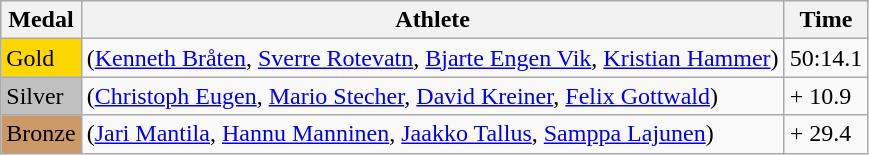<table class="wikitable">
<tr style="background:#efefef;">
<th>Medal</th>
<th>Athlete</th>
<th>Time</th>
</tr>
<tr>
<td style="background:gold;">Gold</td>
<td> (<a href='#'>Kenneth Bråten</a>, <a href='#'>Sverre Rotevatn</a>, <a href='#'>Bjarte Engen Vik</a>, <a href='#'>Kristian Hammer</a>)</td>
<td>50:14.1</td>
</tr>
<tr>
<td style="background:silver;">Silver</td>
<td> (<a href='#'>Christoph Eugen</a>, <a href='#'>Mario Stecher</a>, <a href='#'>David Kreiner</a>, <a href='#'>Felix Gottwald</a>)</td>
<td>+ 10.9</td>
</tr>
<tr>
<td style="background:#c96;">Bronze</td>
<td> (<a href='#'>Jari Mantila</a>, <a href='#'>Hannu Manninen</a>, <a href='#'>Jaakko Tallus</a>, <a href='#'>Samppa Lajunen</a>)</td>
<td>+ 29.4</td>
</tr>
</table>
